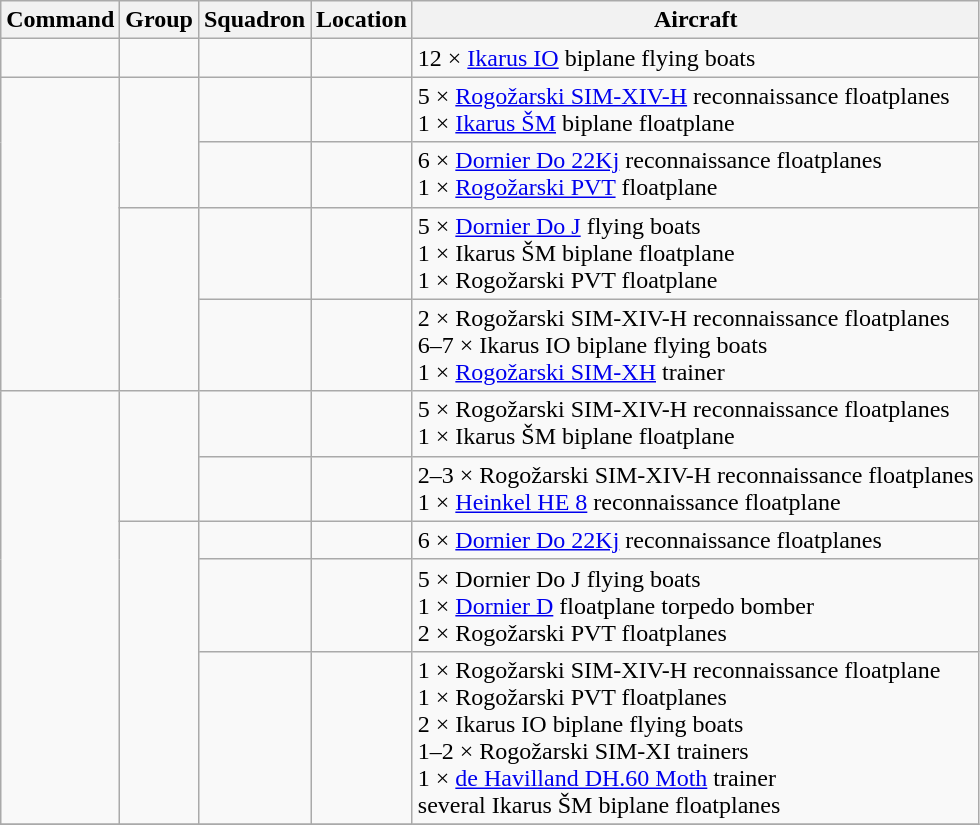<table class="wikitable">
<tr>
<th scope="col">Command</th>
<th scope="col">Group</th>
<th scope="col">Squadron</th>
<th scope="col">Location</th>
<th scope="col">Aircraft</th>
</tr>
<tr>
<td rowspan=1></td>
<td rowspan=1></td>
<td></td>
<td></td>
<td>12 × <a href='#'>Ikarus IO</a> biplane flying boats</td>
</tr>
<tr>
<td rowspan=4></td>
<td rowspan=2></td>
<td></td>
<td></td>
<td>5 × <a href='#'>Rogožarski SIM-XIV-H</a> reconnaissance floatplanes<br>1 × <a href='#'>Ikarus ŠM</a> biplane floatplane</td>
</tr>
<tr>
<td></td>
<td></td>
<td>6 × <a href='#'>Dornier Do 22Kj</a> reconnaissance floatplanes<br>1 × <a href='#'>Rogožarski PVT</a> floatplane</td>
</tr>
<tr>
<td rowspan=2></td>
<td></td>
<td></td>
<td>5 × <a href='#'>Dornier Do J</a> flying boats<br>1 × Ikarus ŠM biplane floatplane<br>1 × Rogožarski PVT floatplane</td>
</tr>
<tr>
<td></td>
<td></td>
<td>2 × Rogožarski SIM-XIV-H reconnaissance floatplanes<br>6–7 × Ikarus IO biplane flying boats<br>1 × <a href='#'>Rogožarski SIM-XH</a> trainer</td>
</tr>
<tr>
<td rowspan=5></td>
<td rowspan=2></td>
<td></td>
<td></td>
<td>5 × Rogožarski SIM-XIV-H reconnaissance floatplanes<br>1 × Ikarus ŠM biplane floatplane</td>
</tr>
<tr>
<td></td>
<td></td>
<td>2–3 × Rogožarski SIM-XIV-H reconnaissance floatplanes<br>1 × <a href='#'>Heinkel HE 8</a> reconnaissance floatplane</td>
</tr>
<tr>
<td rowspan=3></td>
<td></td>
<td></td>
<td>6 × <a href='#'>Dornier Do 22Kj</a> reconnaissance floatplanes</td>
</tr>
<tr>
<td></td>
<td></td>
<td>5 × Dornier Do J flying boats<br>1 × <a href='#'>Dornier D</a> floatplane torpedo bomber<br>2 × Rogožarski PVT floatplanes</td>
</tr>
<tr>
<td></td>
<td></td>
<td>1 × Rogožarski SIM-XIV-H reconnaissance floatplane<br>1 × Rogožarski PVT floatplanes<br>2 × Ikarus IO biplane flying boats<br>1–2 × Rogožarski SIM-XI trainers<br>1 × <a href='#'>de Havilland DH.60 Moth</a> trainer<br>several Ikarus ŠM biplane floatplanes</td>
</tr>
<tr>
</tr>
</table>
